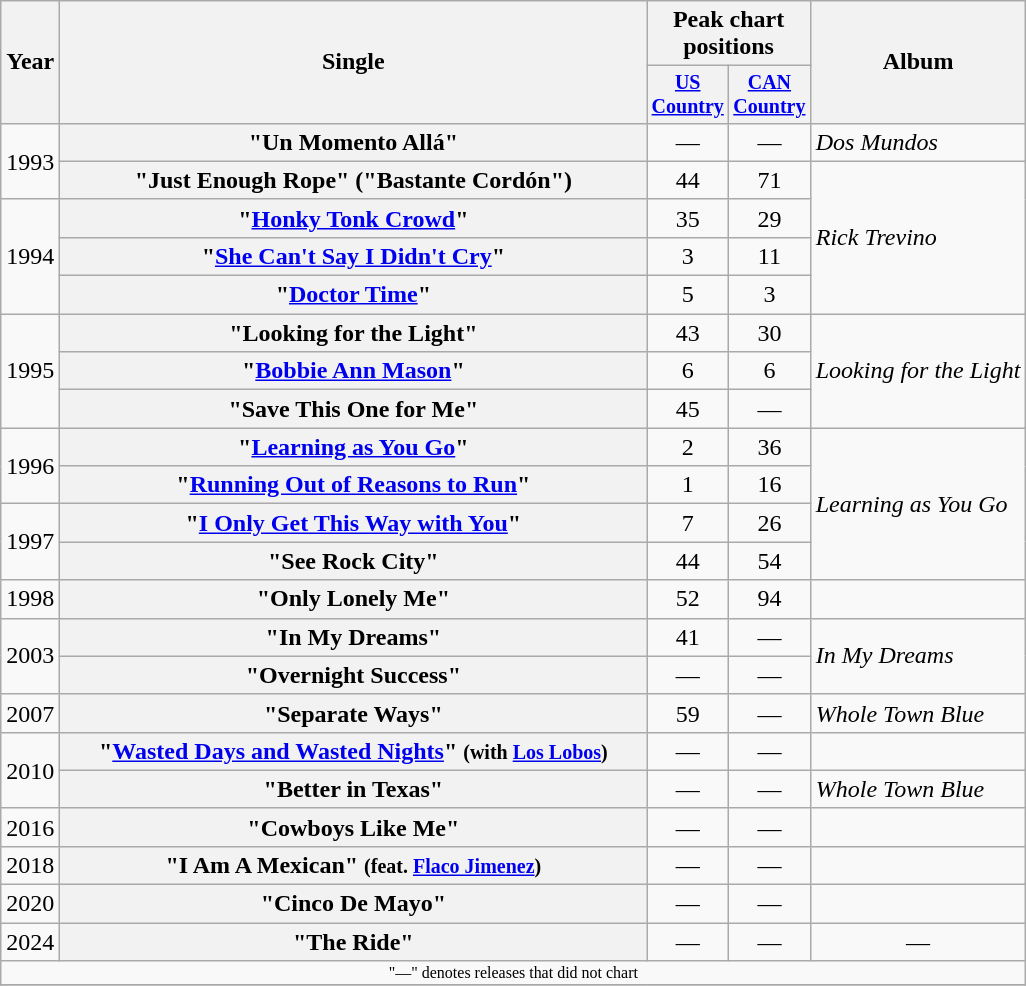<table class="wikitable plainrowheaders" style="text-align:center;">
<tr>
<th rowspan="2">Year</th>
<th rowspan="2" style="width:24em;">Single</th>
<th colspan="2">Peak chart<br>positions</th>
<th rowspan="2">Album</th>
</tr>
<tr style="font-size:smaller;">
<th width="45"><a href='#'>US Country</a><br></th>
<th width="45"><a href='#'>CAN Country</a><br></th>
</tr>
<tr>
<td rowspan="2">1993</td>
<th scope="row">"Un Momento Allá"</th>
<td>—</td>
<td>—</td>
<td align="left"><em>Dos Mundos</em></td>
</tr>
<tr>
<th scope="row">"Just Enough Rope" ("Bastante Cordón")</th>
<td>44</td>
<td>71</td>
<td align="left" rowspan="4"><em>Rick Trevino</em></td>
</tr>
<tr>
<td rowspan="3">1994</td>
<th scope="row">"<a href='#'>Honky Tonk Crowd</a>"</th>
<td>35</td>
<td>29</td>
</tr>
<tr>
<th scope="row">"<a href='#'>She Can't Say I Didn't Cry</a>"</th>
<td>3</td>
<td>11</td>
</tr>
<tr>
<th scope="row">"<a href='#'>Doctor Time</a>"</th>
<td>5</td>
<td>3</td>
</tr>
<tr>
<td rowspan="3">1995</td>
<th scope="row">"Looking for the Light"</th>
<td>43</td>
<td>30</td>
<td align="left" rowspan="3"><em>Looking for the Light</em></td>
</tr>
<tr>
<th scope="row">"<a href='#'>Bobbie Ann Mason</a>"</th>
<td>6</td>
<td>6</td>
</tr>
<tr>
<th scope="row">"Save This One for Me"</th>
<td>45</td>
<td>—</td>
</tr>
<tr>
<td rowspan="2">1996</td>
<th scope="row">"<a href='#'>Learning as You Go</a>"</th>
<td>2</td>
<td>36</td>
<td align="left" rowspan="4"><em>Learning as You Go</em></td>
</tr>
<tr>
<th scope="row">"<a href='#'>Running Out of Reasons to Run</a>"</th>
<td>1</td>
<td>16</td>
</tr>
<tr>
<td rowspan="2">1997</td>
<th scope="row">"<a href='#'>I Only Get This Way with You</a>"</th>
<td>7</td>
<td>26</td>
</tr>
<tr>
<th scope="row">"See Rock City"</th>
<td>44</td>
<td>54</td>
</tr>
<tr>
<td>1998</td>
<th scope="row">"Only Lonely Me"</th>
<td>52</td>
<td>94</td>
<td></td>
</tr>
<tr>
<td rowspan="2">2003</td>
<th scope="row">"In My Dreams"</th>
<td>41</td>
<td>—</td>
<td align="left" rowspan="2"><em>In My Dreams</em></td>
</tr>
<tr>
<th scope="row">"Overnight Success"</th>
<td>—</td>
<td>—</td>
</tr>
<tr>
<td>2007</td>
<th scope="row">"Separate Ways"</th>
<td>59</td>
<td>—</td>
<td align="left"><em>Whole Town Blue</em></td>
</tr>
<tr>
<td rowspan="2">2010</td>
<th scope="row">"<a href='#'>Wasted Days and Wasted Nights</a>" <small>(with <a href='#'>Los Lobos</a>)</small></th>
<td>—</td>
<td>—</td>
<td></td>
</tr>
<tr>
<th scope="row">"Better in Texas"</th>
<td>—</td>
<td>—</td>
<td align="left"><em>Whole Town Blue</em></td>
</tr>
<tr>
<td>2016</td>
<th scope="row">"Cowboys Like Me"</th>
<td>—</td>
<td>—</td>
<td></td>
</tr>
<tr>
<td>2018</td>
<th scope="row">"I Am A Mexican" <small>(feat. <a href='#'>Flaco Jimenez</a>)</small></th>
<td>—</td>
<td>—</td>
<td></td>
</tr>
<tr>
<td>2020</td>
<th scope="row">"Cinco De Mayo"</th>
<td>—</td>
<td>—</td>
<td></td>
</tr>
<tr>
<td>2024</td>
<th scope="row">"The Ride"</th>
<td>—</td>
<td>—</td>
<td>—</td>
</tr>
<tr>
<td colspan="5" style="font-size:8pt">"—" denotes releases that did not chart</td>
</tr>
<tr>
</tr>
</table>
